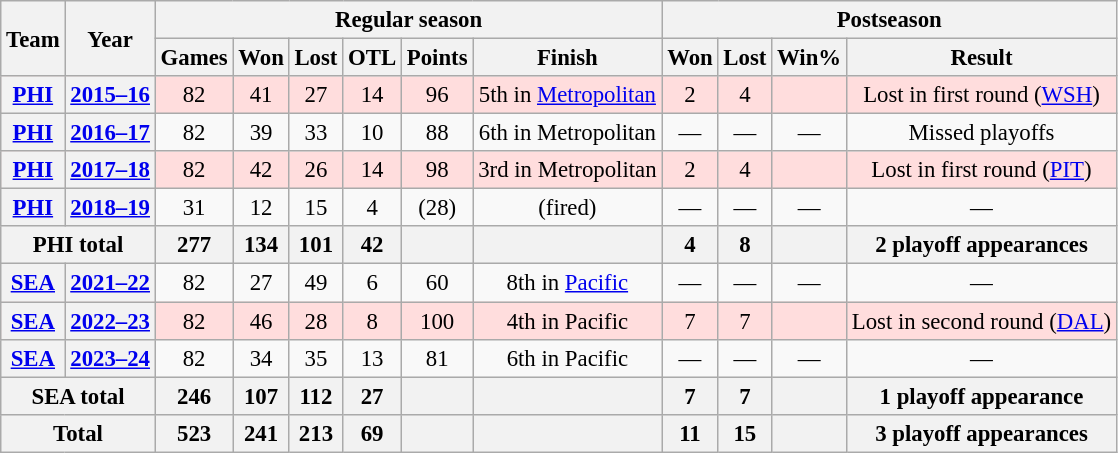<table class="wikitable" style="font-size: 95%; text-align:center;">
<tr>
<th rowspan="2">Team</th>
<th rowspan="2">Year</th>
<th colspan="6">Regular season</th>
<th colspan="4">Postseason</th>
</tr>
<tr>
<th>Games</th>
<th>Won</th>
<th>Lost</th>
<th>OTL</th>
<th>Points</th>
<th>Finish</th>
<th>Won</th>
<th>Lost</th>
<th>Win%</th>
<th>Result</th>
</tr>
<tr style="background:#fdd;">
<th><a href='#'>PHI</a></th>
<th><a href='#'>2015–16</a></th>
<td>82</td>
<td>41</td>
<td>27</td>
<td>14</td>
<td>96</td>
<td>5th in <a href='#'>Metropolitan</a></td>
<td>2</td>
<td>4</td>
<td></td>
<td>Lost in first round (<a href='#'>WSH</a>)</td>
</tr>
<tr>
<th><a href='#'>PHI</a></th>
<th><a href='#'>2016–17</a></th>
<td>82</td>
<td>39</td>
<td>33</td>
<td>10</td>
<td>88</td>
<td>6th in Metropolitan</td>
<td>—</td>
<td>—</td>
<td>—</td>
<td>Missed playoffs</td>
</tr>
<tr style="background:#fdd;">
<th><a href='#'>PHI</a></th>
<th><a href='#'>2017–18</a></th>
<td>82</td>
<td>42</td>
<td>26</td>
<td>14</td>
<td>98</td>
<td>3rd in Metropolitan</td>
<td>2</td>
<td>4</td>
<td></td>
<td>Lost in first round (<a href='#'>PIT</a>)</td>
</tr>
<tr>
<th><a href='#'>PHI</a></th>
<th><a href='#'>2018–19</a></th>
<td>31</td>
<td>12</td>
<td>15</td>
<td>4</td>
<td>(28)</td>
<td>(fired)</td>
<td>—</td>
<td>—</td>
<td>—</td>
<td>—</td>
</tr>
<tr>
<th colspan="2">PHI total</th>
<th>277</th>
<th>134</th>
<th>101</th>
<th>42</th>
<th> </th>
<th> </th>
<th>4</th>
<th>8</th>
<th></th>
<th>2 playoff appearances</th>
</tr>
<tr>
<th><a href='#'>SEA</a></th>
<th><a href='#'>2021–22</a></th>
<td>82</td>
<td>27</td>
<td>49</td>
<td>6</td>
<td>60</td>
<td>8th in <a href='#'>Pacific</a></td>
<td>—</td>
<td>—</td>
<td>—</td>
<td>—</td>
</tr>
<tr style="background:#fdd;">
<th><a href='#'>SEA</a></th>
<th><a href='#'>2022–23</a></th>
<td>82</td>
<td>46</td>
<td>28</td>
<td>8</td>
<td>100</td>
<td>4th in Pacific</td>
<td>7</td>
<td>7</td>
<td></td>
<td>Lost in second round (<a href='#'>DAL</a>)</td>
</tr>
<tr>
<th><a href='#'>SEA</a></th>
<th><a href='#'>2023–24</a></th>
<td>82</td>
<td>34</td>
<td>35</td>
<td>13</td>
<td>81</td>
<td>6th in Pacific</td>
<td>—</td>
<td>—</td>
<td>—</td>
<td>—</td>
</tr>
<tr>
<th colspan="2">SEA total</th>
<th>246</th>
<th>107</th>
<th>112</th>
<th>27</th>
<th> </th>
<th> </th>
<th>7</th>
<th>7</th>
<th></th>
<th>1 playoff appearance</th>
</tr>
<tr>
<th colspan="2">Total</th>
<th>523</th>
<th>241</th>
<th>213</th>
<th>69</th>
<th> </th>
<th> </th>
<th>11</th>
<th>15</th>
<th></th>
<th>3 playoff appearances</th>
</tr>
</table>
